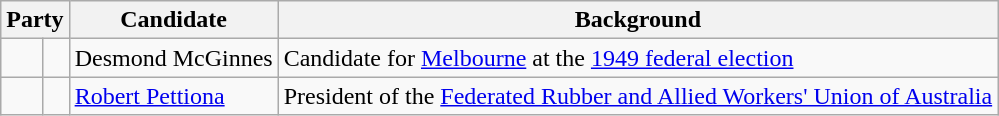<table class="wikitable">
<tr>
<th colspan="2">Party</th>
<th>Candidate</th>
<th>Background</th>
</tr>
<tr>
<td> </td>
<td></td>
<td>Desmond McGinnes</td>
<td>Candidate for <a href='#'>Melbourne</a> at the <a href='#'>1949 federal election</a></td>
</tr>
<tr>
<td> </td>
<td></td>
<td><a href='#'>Robert Pettiona</a></td>
<td>President of the <a href='#'>Federated Rubber and Allied Workers' Union of Australia</a></td>
</tr>
</table>
